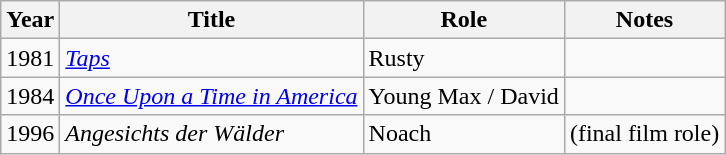<table class="wikitable">
<tr>
<th>Year</th>
<th>Title</th>
<th>Role</th>
<th>Notes</th>
</tr>
<tr>
<td>1981</td>
<td><em><a href='#'>Taps</a></em></td>
<td>Rusty</td>
<td></td>
</tr>
<tr>
<td>1984</td>
<td><em><a href='#'>Once Upon a Time in America</a></em></td>
<td>Young Max / David</td>
<td></td>
</tr>
<tr>
<td>1996</td>
<td><em>Angesichts der Wälder</em></td>
<td>Noach</td>
<td>(final film role)</td>
</tr>
</table>
